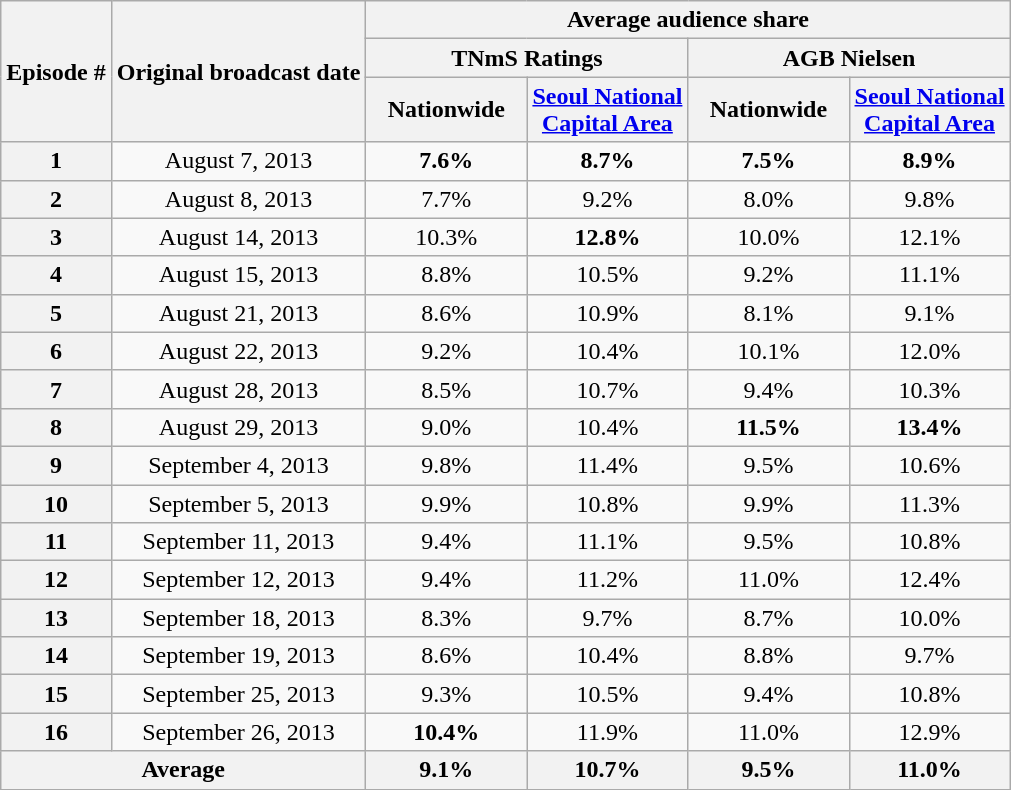<table class=wikitable style="text-align:center">
<tr>
<th rowspan="3">Episode #</th>
<th rowspan="3">Original broadcast date</th>
<th colspan="4">Average audience share</th>
</tr>
<tr>
<th colspan="2">TNmS Ratings</th>
<th colspan="2">AGB Nielsen</th>
</tr>
<tr>
<th width=100>Nationwide</th>
<th width=100><a href='#'>Seoul National Capital Area</a></th>
<th width=100>Nationwide</th>
<th width=100><a href='#'>Seoul National Capital Area</a></th>
</tr>
<tr>
<th>1</th>
<td>August 7, 2013</td>
<td><span><strong>7.6%</strong></span></td>
<td><span><strong>8.7%</strong></span></td>
<td><span><strong>7.5%</strong></span></td>
<td><span><strong>8.9%</strong></span></td>
</tr>
<tr>
<th>2</th>
<td>August 8, 2013</td>
<td>7.7%</td>
<td>9.2%</td>
<td>8.0%</td>
<td>9.8%</td>
</tr>
<tr>
<th>3</th>
<td>August 14, 2013</td>
<td>10.3%</td>
<td><span><strong>12.8%</strong></span></td>
<td>10.0%</td>
<td>12.1%</td>
</tr>
<tr>
<th>4</th>
<td>August 15, 2013</td>
<td>8.8%</td>
<td>10.5%</td>
<td>9.2%</td>
<td>11.1%</td>
</tr>
<tr>
<th>5</th>
<td>August 21, 2013</td>
<td>8.6%</td>
<td>10.9%</td>
<td>8.1%</td>
<td>9.1%</td>
</tr>
<tr>
<th>6</th>
<td>August 22, 2013</td>
<td>9.2%</td>
<td>10.4%</td>
<td>10.1%</td>
<td>12.0%</td>
</tr>
<tr>
<th>7</th>
<td>August 28, 2013</td>
<td>8.5%</td>
<td>10.7%</td>
<td>9.4%</td>
<td>10.3%</td>
</tr>
<tr>
<th>8</th>
<td>August 29, 2013</td>
<td>9.0%</td>
<td>10.4%</td>
<td><span><strong>11.5%</strong></span></td>
<td><span><strong>13.4%</strong></span></td>
</tr>
<tr>
<th>9</th>
<td>September 4, 2013</td>
<td>9.8%</td>
<td>11.4%</td>
<td>9.5%</td>
<td>10.6%</td>
</tr>
<tr>
<th>10</th>
<td>September 5, 2013</td>
<td>9.9%</td>
<td>10.8%</td>
<td>9.9%</td>
<td>11.3%</td>
</tr>
<tr>
<th>11</th>
<td>September 11, 2013</td>
<td>9.4%</td>
<td>11.1%</td>
<td>9.5%</td>
<td>10.8%</td>
</tr>
<tr>
<th>12</th>
<td>September 12, 2013</td>
<td>9.4%</td>
<td>11.2%</td>
<td>11.0%</td>
<td>12.4%</td>
</tr>
<tr>
<th>13</th>
<td>September 18, 2013</td>
<td>8.3%</td>
<td>9.7%</td>
<td>8.7%</td>
<td>10.0%</td>
</tr>
<tr>
<th>14</th>
<td>September 19, 2013</td>
<td>8.6%</td>
<td>10.4%</td>
<td>8.8%</td>
<td>9.7%</td>
</tr>
<tr>
<th>15</th>
<td>September 25, 2013</td>
<td>9.3%</td>
<td>10.5%</td>
<td>9.4%</td>
<td>10.8%</td>
</tr>
<tr>
<th>16</th>
<td>September 26, 2013</td>
<td><span><strong>10.4%</strong></span></td>
<td>11.9%</td>
<td>11.0%</td>
<td>12.9%</td>
</tr>
<tr>
<th colspan=2>Average</th>
<th>9.1%</th>
<th>10.7%</th>
<th>9.5%</th>
<th>11.0%</th>
</tr>
</table>
